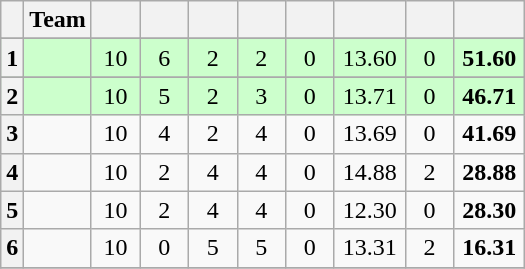<table class="wikitable" style="text-align:center;">
<tr>
<th></th>
<th>Team</th>
<th style="width:25px"></th>
<th style="width:25px"></th>
<th style="width:25px"></th>
<th style="width:25px"></th>
<th style="width:25px"></th>
<th style="width:40px"></th>
<th style="width:25px"></th>
<th style="width:40px"></th>
</tr>
<tr>
</tr>
<tr style="background:#cfc">
<th>1</th>
<td style="text-align:left;"></td>
<td>10</td>
<td>6</td>
<td>2</td>
<td>2</td>
<td>0</td>
<td>13.60</td>
<td>0</td>
<td><strong>51.60</strong></td>
</tr>
<tr>
</tr>
<tr style="background:#cfc">
<th>2</th>
<td style="text-align:left;"></td>
<td>10</td>
<td>5</td>
<td>2</td>
<td>3</td>
<td>0</td>
<td>13.71</td>
<td>0</td>
<td><strong>46.71</strong></td>
</tr>
<tr>
<th>3</th>
<td style="text-align:left;"></td>
<td>10</td>
<td>4</td>
<td>2</td>
<td>4</td>
<td>0</td>
<td>13.69</td>
<td>0</td>
<td><strong>41.69</strong></td>
</tr>
<tr>
<th>4</th>
<td style="text-align:left;"></td>
<td>10</td>
<td>2</td>
<td>4</td>
<td>4</td>
<td>0</td>
<td>14.88</td>
<td>2</td>
<td><strong>28.88</strong></td>
</tr>
<tr>
<th>5</th>
<td style="text-align:left;"></td>
<td>10</td>
<td>2</td>
<td>4</td>
<td>4</td>
<td>0</td>
<td>12.30</td>
<td>0</td>
<td><strong>28.30</strong></td>
</tr>
<tr>
<th>6</th>
<td style="text-align:left;"></td>
<td>10</td>
<td>0</td>
<td>5</td>
<td>5</td>
<td>0</td>
<td>13.31</td>
<td>2</td>
<td><strong>16.31</strong></td>
</tr>
<tr>
</tr>
</table>
